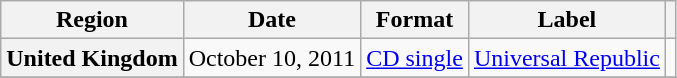<table class="wikitable plainrowheaders">
<tr>
<th scope="col">Region</th>
<th scope="col">Date</th>
<th scope="col">Format</th>
<th scope="col">Label</th>
<th scope="col"></th>
</tr>
<tr>
<th scope="row">United Kingdom</th>
<td>October 10, 2011</td>
<td><a href='#'>CD single</a></td>
<td><a href='#'>Universal Republic</a></td>
<td align="center"></td>
</tr>
<tr>
</tr>
</table>
